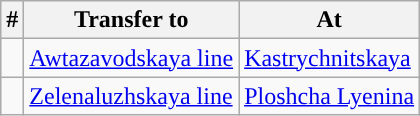<table class="wikitable" style="border-collapse: collapse; text-align: left;">
<tr>
<th>#</th>
<th>Transfer to</th>
<th>At</th>
</tr>
<tr>
<td style="background:#"></td>
<td style="text-align: left;"><a href='#'>Awtazavodskaya line</a></td>
<td><a href='#'>Kastrychnitskaya</a></td>
</tr>
<tr>
<td style="background:#"></td>
<td style="text-align: left;"><a href='#'>Zelenaluzhskaya line</a></td>
<td><a href='#'>Ploshcha Lyenina</a></td>
</tr>
</table>
